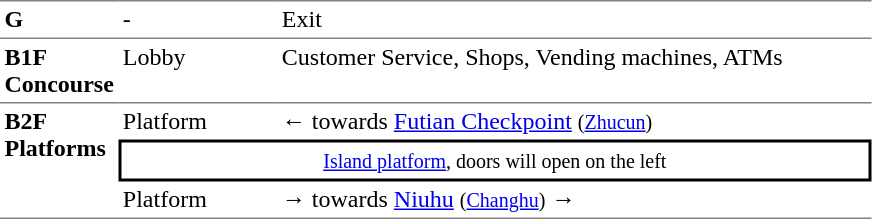<table table border=0 cellspacing=0 cellpadding=3>
<tr>
<td style="border-top:solid 1px gray;" width=50 valign=top><strong>G</strong></td>
<td style="border-top:solid 1px gray;" width=100 valign=top>-</td>
<td style="border-top:solid 1px gray;" width=390 valign=top>Exit</td>
</tr>
<tr>
<td style="border-bottom:solid 1px gray; border-top:solid 1px gray;" valign=top width=50><strong>B1F<br>Concourse</strong></td>
<td style="border-bottom:solid 1px gray; border-top:solid 1px gray;" valign=top width=100>Lobby</td>
<td style="border-bottom:solid 1px gray; border-top:solid 1px gray;" valign=top width=390>Customer Service, Shops, Vending machines, ATMs</td>
</tr>
<tr>
<td style="border-bottom:solid 1px gray;" rowspan=4 valign=top><strong>B2F<br>Platforms</strong></td>
<td>Platform </td>
<td>←  towards <a href='#'>Futian Checkpoint</a> <small>(<a href='#'>Zhucun</a>)</small></td>
</tr>
<tr>
<td style="border-right:solid 2px black;border-left:solid 2px black;border-top:solid 2px black;border-bottom:solid 2px black;text-align:center;" colspan=2><small><a href='#'>Island platform</a>, doors will open on the left</small></td>
</tr>
<tr>
<td style="border-bottom:solid 1px gray;">Platform </td>
<td style="border-bottom:solid 1px gray;"><span>→</span>  towards <a href='#'>Niuhu</a> <small>(<a href='#'>Changhu</a>)</small> →</td>
</tr>
</table>
